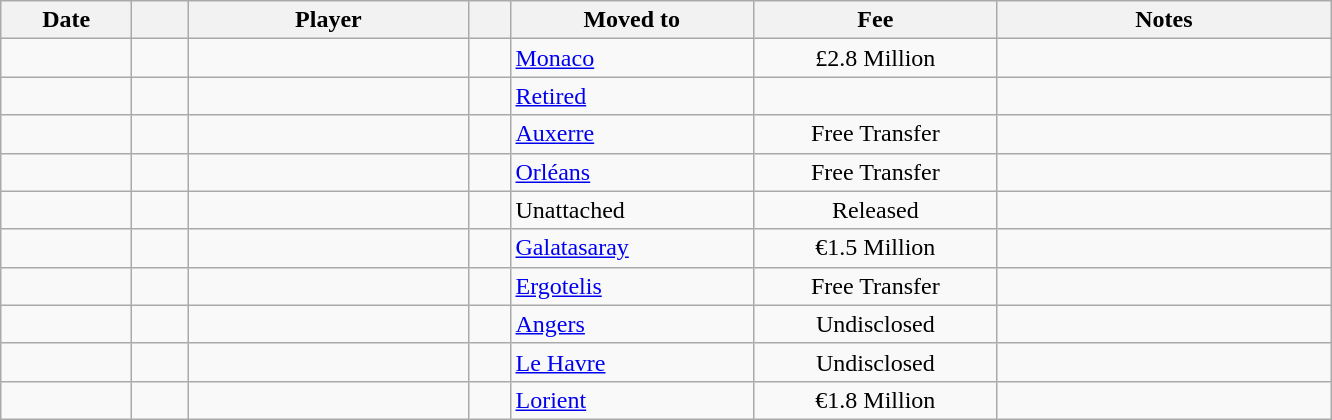<table class="wikitable sortable">
<tr>
<th style="width:80px;">Date</th>
<th style="width:30px;"></th>
<th style="width:180px;">Player</th>
<th style="width:20px;"></th>
<th style="width:155px;">Moved to</th>
<th style="width:155px;" class="unsortable">Fee</th>
<th style="width:215px;" class="unsortable">Notes</th>
</tr>
<tr>
<td></td>
<td align=center></td>
<td> </td>
<td></td>
<td> <a href='#'>Monaco</a></td>
<td align=center>£2.8 Million</td>
<td align=center></td>
</tr>
<tr>
<td></td>
<td align=center></td>
<td> </td>
<td></td>
<td><a href='#'>Retired</a></td>
<td align=center></td>
<td align=center></td>
</tr>
<tr>
<td></td>
<td align=center></td>
<td> </td>
<td></td>
<td> <a href='#'>Auxerre</a></td>
<td align=center>Free Transfer</td>
<td align=center></td>
</tr>
<tr>
<td></td>
<td align=center></td>
<td> </td>
<td></td>
<td> <a href='#'>Orléans</a></td>
<td align=center>Free Transfer</td>
<td align=center></td>
</tr>
<tr>
<td></td>
<td align=center></td>
<td> </td>
<td></td>
<td>Unattached</td>
<td align=center>Released</td>
<td align=center></td>
</tr>
<tr>
<td></td>
<td align=center></td>
<td> </td>
<td></td>
<td> <a href='#'>Galatasaray</a></td>
<td align=center>€1.5 Million</td>
<td align=center></td>
</tr>
<tr>
<td></td>
<td align=center></td>
<td> </td>
<td></td>
<td> <a href='#'>Ergotelis</a></td>
<td align=center>Free Transfer</td>
<td align=center></td>
</tr>
<tr>
<td></td>
<td align=center></td>
<td> </td>
<td></td>
<td> <a href='#'>Angers</a></td>
<td align=center>Undisclosed</td>
<td align=center></td>
</tr>
<tr>
<td></td>
<td align=center></td>
<td> </td>
<td></td>
<td> <a href='#'>Le Havre</a></td>
<td align=center>Undisclosed</td>
<td align=center></td>
</tr>
<tr>
<td></td>
<td align=center></td>
<td> </td>
<td></td>
<td> <a href='#'>Lorient</a></td>
<td align=center>€1.8 Million</td>
<td align=center></td>
</tr>
</table>
